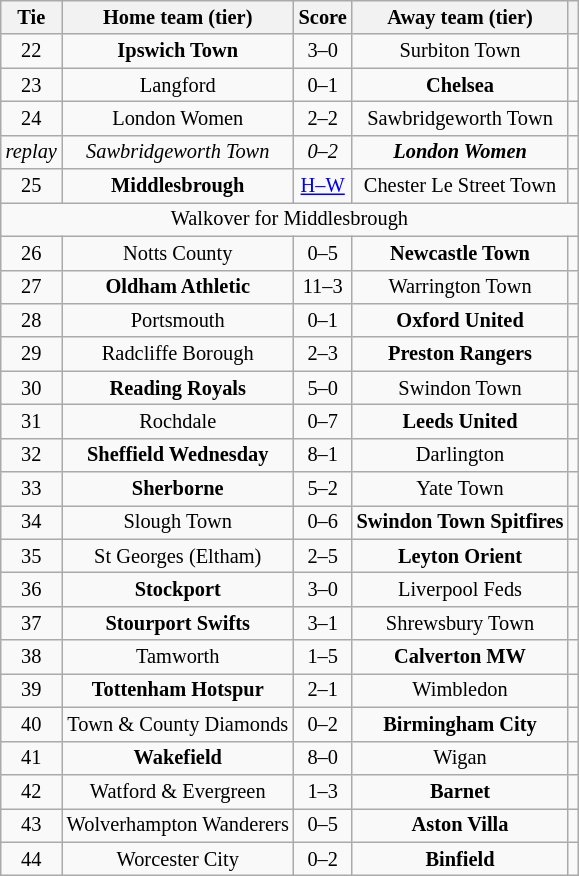<table class="wikitable" style="text-align:center; font-size:85%">
<tr>
<th>Tie</th>
<th>Home team (tier)</th>
<th>Score</th>
<th>Away team (tier)</th>
<th></th>
</tr>
<tr>
<td align="center">22</td>
<td><strong>Ipswich Town</strong></td>
<td align="center">3–0</td>
<td>Surbiton Town</td>
<td></td>
</tr>
<tr>
<td align="center">23</td>
<td>Langford</td>
<td align="center">0–1</td>
<td><strong>Chelsea</strong></td>
<td></td>
</tr>
<tr>
<td align="center">24</td>
<td>London Women</td>
<td align="center">2–2 </td>
<td>Sawbridgeworth Town</td>
<td></td>
</tr>
<tr>
<td align="center"><em>replay</em></td>
<td><em>Sawbridgeworth Town</em></td>
<td align="center"><em>0–2</em></td>
<td><strong><em>London Women</em></strong></td>
<td></td>
</tr>
<tr>
<td align="center">25</td>
<td><strong>Middlesbrough</strong></td>
<td align="center"><a href='#'>H–W</a></td>
<td>Chester Le Street Town</td>
<td></td>
</tr>
<tr>
<td colspan="5" align="center">Walkover for Middlesbrough</td>
</tr>
<tr>
<td align="center">26</td>
<td>Notts County</td>
<td align="center">0–5</td>
<td><strong>Newcastle Town</strong></td>
<td></td>
</tr>
<tr>
<td align="center">27</td>
<td><strong>Oldham Athletic</strong></td>
<td align="center">11–3</td>
<td>Warrington Town</td>
<td></td>
</tr>
<tr>
<td align="center">28</td>
<td>Portsmouth</td>
<td align="center">0–1</td>
<td><strong>Oxford United</strong></td>
<td></td>
</tr>
<tr>
<td align="center">29</td>
<td>Radcliffe Borough</td>
<td align="center">2–3</td>
<td><strong>Preston Rangers</strong></td>
<td></td>
</tr>
<tr>
<td align="center">30</td>
<td><strong>Reading Royals</strong></td>
<td align="center">5–0</td>
<td>Swindon Town</td>
<td></td>
</tr>
<tr>
<td align="center">31</td>
<td>Rochdale</td>
<td align="center">0–7</td>
<td><strong>Leeds United</strong></td>
<td></td>
</tr>
<tr>
<td align="center">32</td>
<td><strong>Sheffield Wednesday</strong></td>
<td align="center">8–1</td>
<td>Darlington</td>
<td></td>
</tr>
<tr>
<td align="center">33</td>
<td><strong>Sherborne</strong></td>
<td align="center">5–2</td>
<td>Yate Town</td>
<td></td>
</tr>
<tr>
<td align="center">34</td>
<td>Slough Town</td>
<td align="center">0–6</td>
<td><strong>Swindon Town Spitfires</strong></td>
<td></td>
</tr>
<tr>
<td align="center">35</td>
<td>St Georges (Eltham)</td>
<td align="center">2–5</td>
<td><strong>Leyton Orient</strong></td>
<td></td>
</tr>
<tr>
<td align="center">36</td>
<td><strong>Stockport</strong></td>
<td align="center">3–0</td>
<td>Liverpool Feds</td>
<td></td>
</tr>
<tr>
<td align="center">37</td>
<td><strong>Stourport Swifts</strong></td>
<td align="center">3–1</td>
<td>Shrewsbury Town</td>
<td></td>
</tr>
<tr>
<td align="center">38</td>
<td>Tamworth</td>
<td align="center">1–5</td>
<td><strong>Calverton MW</strong></td>
<td></td>
</tr>
<tr>
<td align="center">39</td>
<td><strong>Tottenham Hotspur</strong></td>
<td align="center">2–1</td>
<td>Wimbledon</td>
<td></td>
</tr>
<tr>
<td align="center">40</td>
<td>Town & County Diamonds</td>
<td align="center">0–2</td>
<td><strong>Birmingham City</strong></td>
<td></td>
</tr>
<tr>
<td align="center">41</td>
<td><strong>Wakefield</strong></td>
<td align="center">8–0</td>
<td>Wigan</td>
<td></td>
</tr>
<tr>
<td align="center">42</td>
<td>Watford & Evergreen</td>
<td align="center">1–3</td>
<td><strong>Barnet</strong></td>
<td></td>
</tr>
<tr>
<td align="center">43</td>
<td>Wolverhampton Wanderers</td>
<td align="center">0–5</td>
<td><strong>Aston Villa</strong></td>
<td></td>
</tr>
<tr>
<td align="center">44</td>
<td>Worcester City</td>
<td align="center">0–2</td>
<td><strong>Binfield</strong></td>
<td></td>
</tr>
</table>
